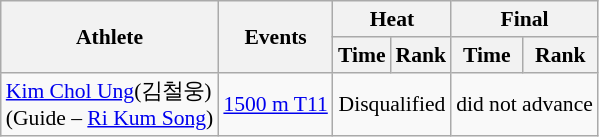<table class=wikitable style="font-size:90%">
<tr>
<th rowspan="2">Athlete</th>
<th rowspan="2">Events</th>
<th colspan="2">Heat</th>
<th colspan="2">Final</th>
</tr>
<tr>
<th>Time</th>
<th>Rank</th>
<th>Time</th>
<th>Rank</th>
</tr>
<tr align=center>
<td align=left><a href='#'>Kim Chol Ung</a>(김철웅)<br>(Guide – <a href='#'>Ri Kum Song</a>)</td>
<td align=left><a href='#'>1500 m T11</a></td>
<td colspan=2>Disqualified</td>
<td colspan=2>did not advance</td>
</tr>
</table>
